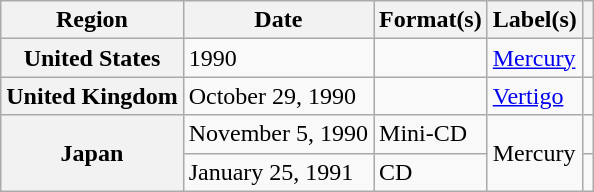<table class="wikitable plainrowheaders">
<tr>
<th scope="col">Region</th>
<th scope="col">Date</th>
<th scope="col">Format(s)</th>
<th scope="col">Label(s)</th>
<th scope="col"></th>
</tr>
<tr>
<th scope="row">United States</th>
<td>1990</td>
<td></td>
<td><a href='#'>Mercury</a></td>
<td></td>
</tr>
<tr>
<th scope="row">United Kingdom</th>
<td>October 29, 1990</td>
<td></td>
<td><a href='#'>Vertigo</a></td>
<td></td>
</tr>
<tr>
<th scope="row" rowspan="2">Japan</th>
<td>November 5, 1990</td>
<td>Mini-CD</td>
<td rowspan="2">Mercury</td>
<td></td>
</tr>
<tr>
<td>January 25, 1991</td>
<td>CD</td>
<td></td>
</tr>
</table>
